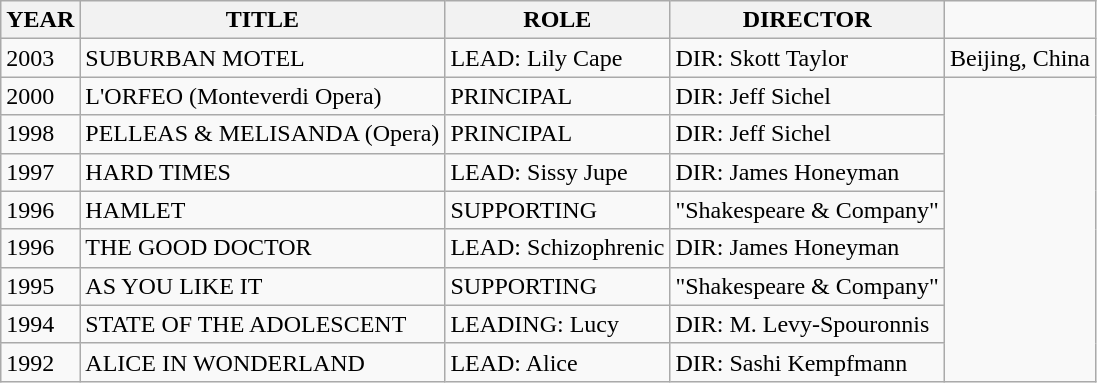<table class="wikitable">
<tr>
<th>YEAR</th>
<th>TITLE</th>
<th>ROLE</th>
<th>DIRECTOR</th>
</tr>
<tr>
<td>2003</td>
<td>SUBURBAN MOTEL</td>
<td>LEAD: Lily Cape</td>
<td>DIR: Skott Taylor</td>
<td>Beijing, China</td>
</tr>
<tr>
<td>2000</td>
<td>L'ORFEO (Monteverdi Opera)</td>
<td>PRINCIPAL</td>
<td>DIR: Jeff Sichel</td>
</tr>
<tr>
<td>1998</td>
<td>PELLEAS & MELISANDA (Opera)</td>
<td>PRINCIPAL</td>
<td>DIR: Jeff Sichel</td>
</tr>
<tr>
<td>1997</td>
<td>HARD TIMES</td>
<td>LEAD: Sissy Jupe</td>
<td>DIR: James Honeyman</td>
</tr>
<tr>
<td>1996</td>
<td>HAMLET</td>
<td>SUPPORTING</td>
<td>"Shakespeare & Company"</td>
</tr>
<tr>
<td>1996</td>
<td>THE GOOD DOCTOR</td>
<td>LEAD: Schizophrenic</td>
<td>DIR: James Honeyman</td>
</tr>
<tr>
<td>1995</td>
<td>AS YOU LIKE IT</td>
<td>SUPPORTING</td>
<td>"Shakespeare & Company"</td>
</tr>
<tr>
<td>1994</td>
<td>STATE OF THE ADOLESCENT</td>
<td>LEADING: Lucy</td>
<td>DIR: M. Levy-Spouronnis</td>
</tr>
<tr>
<td>1992</td>
<td>ALICE IN WONDERLAND</td>
<td>LEAD: Alice</td>
<td>DIR:  Sashi Kempfmann</td>
</tr>
</table>
